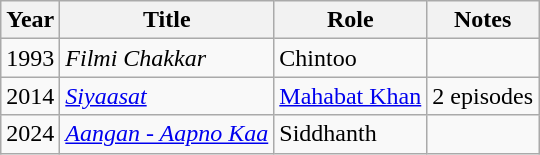<table class="wikitable sortable plainrowheaders">
<tr>
<th scope="col">Year</th>
<th scope="col">Title</th>
<th scope="col">Role</th>
<th scope="col">Notes</th>
</tr>
<tr>
<td>1993</td>
<td scope="row"><em>Filmi Chakkar</em></td>
<td>Chintoo</td>
<td></td>
</tr>
<tr>
<td>2014</td>
<td scope="row"><em><a href='#'>Siyaasat</a></em></td>
<td><a href='#'>Mahabat Khan</a></td>
<td>2 episodes</td>
</tr>
<tr>
<td>2024</td>
<td><em><a href='#'>Aangan - Aapno Kaa</a></em></td>
<td>Siddhanth</td>
<td></td>
</tr>
</table>
